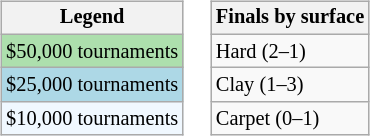<table>
<tr valign=top>
<td><br><table class=wikitable style="font-size:85%">
<tr>
<th>Legend</th>
</tr>
<tr style="background:#addfad;">
<td>$50,000 tournaments</td>
</tr>
<tr style="background:lightblue;">
<td>$25,000 tournaments</td>
</tr>
<tr style="background:#f0f8ff;">
<td>$10,000 tournaments</td>
</tr>
</table>
</td>
<td><br><table class=wikitable style="font-size:85%">
<tr>
<th>Finals by surface</th>
</tr>
<tr>
<td>Hard (2–1)</td>
</tr>
<tr>
<td>Clay (1–3)</td>
</tr>
<tr>
<td>Carpet (0–1)</td>
</tr>
</table>
</td>
</tr>
</table>
